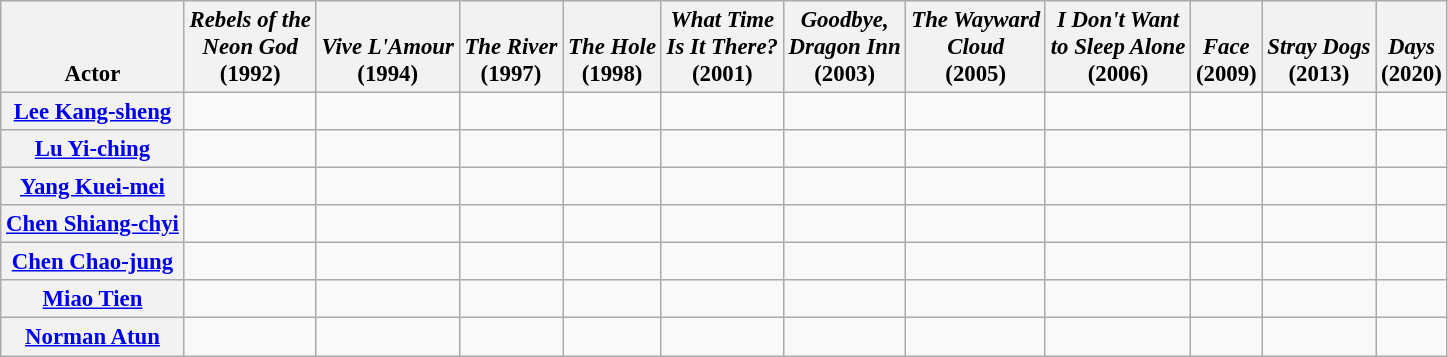<table class="wikitable" style="text-align:center; font-size:95%;">
<tr style="vertical-align:bottom;">
<th>Actor</th>
<th><em>Rebels of the<br>Neon God</em><br>(1992)</th>
<th><em>Vive L'Amour</em><br>(1994)</th>
<th><em>The River</em><br>(1997)</th>
<th><em>The Hole</em><br>(1998)</th>
<th><em>What Time<br>Is It There?</em><br>(2001)</th>
<th><em>Goodbye,<br>Dragon Inn</em><br>(2003)</th>
<th><em>The Wayward<br>Cloud</em><br>(2005)</th>
<th><em>I Don't Want<br>to Sleep Alone</em><br>(2006)</th>
<th><em>Face</em><br>(2009)</th>
<th><em>Stray Dogs</em><br>(2013)</th>
<th><em>Days</em><br>(2020)</th>
</tr>
<tr>
<th><a href='#'>Lee Kang-sheng</a></th>
<td></td>
<td></td>
<td></td>
<td></td>
<td></td>
<td></td>
<td></td>
<td></td>
<td></td>
<td></td>
<td></td>
</tr>
<tr>
<th><a href='#'>Lu Yi-ching</a></th>
<td></td>
<td></td>
<td></td>
<td></td>
<td></td>
<td></td>
<td></td>
<td></td>
<td></td>
<td></td>
<td></td>
</tr>
<tr>
<th><a href='#'>Yang Kuei-mei</a></th>
<td></td>
<td></td>
<td></td>
<td></td>
<td></td>
<td></td>
<td></td>
<td></td>
<td></td>
<td></td>
<td></td>
</tr>
<tr>
<th><a href='#'>Chen Shiang-chyi</a></th>
<td></td>
<td></td>
<td></td>
<td></td>
<td></td>
<td></td>
<td></td>
<td></td>
<td></td>
<td></td>
<td></td>
</tr>
<tr>
<th><a href='#'>Chen Chao-jung</a></th>
<td></td>
<td></td>
<td></td>
<td></td>
<td></td>
<td></td>
<td></td>
<td></td>
<td></td>
<td></td>
<td></td>
</tr>
<tr>
<th><a href='#'>Miao Tien</a></th>
<td></td>
<td></td>
<td></td>
<td></td>
<td></td>
<td></td>
<td></td>
<td></td>
<td></td>
<td></td>
<td></td>
</tr>
<tr>
<th><a href='#'>Norman Atun</a></th>
<td></td>
<td></td>
<td></td>
<td></td>
<td></td>
<td></td>
<td></td>
<td></td>
<td></td>
<td></td>
<td></td>
</tr>
</table>
